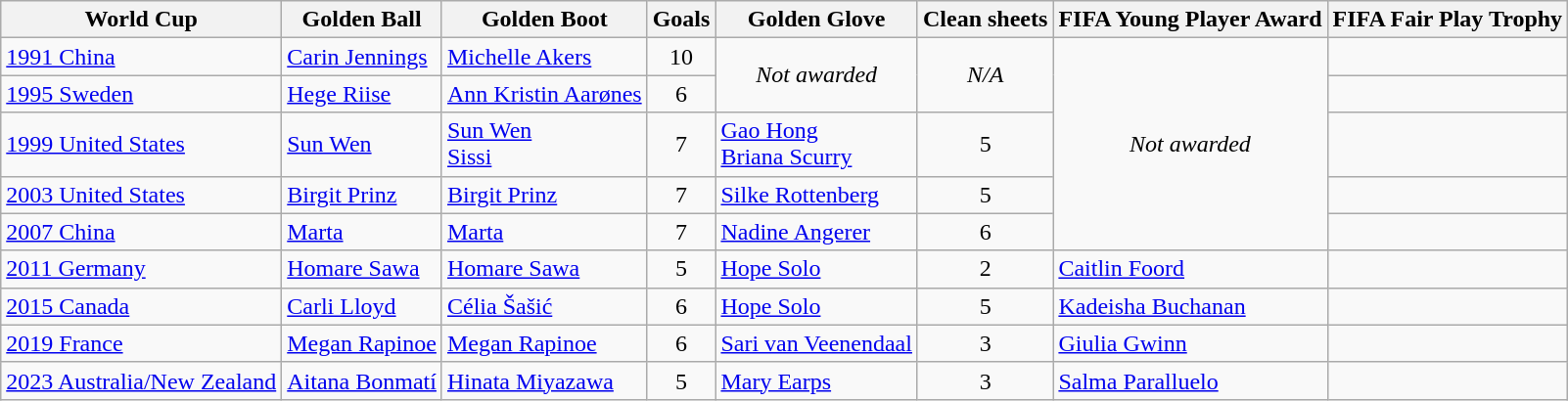<table class="wikitable">
<tr>
<th>World Cup</th>
<th>Golden Ball</th>
<th>Golden Boot</th>
<th>Goals</th>
<th>Golden Glove</th>
<th>Clean sheets</th>
<th>FIFA Young Player Award</th>
<th>FIFA Fair Play Trophy</th>
</tr>
<tr>
<td> <a href='#'>1991 China</a></td>
<td> <a href='#'>Carin Jennings</a></td>
<td> <a href='#'>Michelle Akers</a></td>
<td align=center>10</td>
<td rowspan="2" align=center><em>Not awarded</em></td>
<td rowspan="2" align=center><em>N/A</em></td>
<td rowspan="5" align=center><em>Not awarded</em></td>
<td></td>
</tr>
<tr>
<td> <a href='#'>1995 Sweden</a></td>
<td> <a href='#'>Hege Riise</a></td>
<td> <a href='#'>Ann Kristin Aarønes</a></td>
<td align=center>6</td>
<td></td>
</tr>
<tr>
<td> <a href='#'>1999 United States</a></td>
<td> <a href='#'>Sun Wen</a></td>
<td> <a href='#'>Sun Wen</a><br> <a href='#'>Sissi</a></td>
<td align=center>7</td>
<td> <a href='#'>Gao Hong</a><br> <a href='#'>Briana Scurry</a></td>
<td align=center>5</td>
<td></td>
</tr>
<tr>
<td> <a href='#'>2003 United States</a></td>
<td> <a href='#'>Birgit Prinz</a></td>
<td> <a href='#'>Birgit Prinz</a></td>
<td align=center>7</td>
<td> <a href='#'>Silke Rottenberg</a></td>
<td align=center>5</td>
<td></td>
</tr>
<tr>
<td> <a href='#'>2007 China</a></td>
<td> <a href='#'>Marta</a></td>
<td> <a href='#'>Marta</a></td>
<td align=center>7</td>
<td> <a href='#'>Nadine Angerer</a></td>
<td align=center>6</td>
<td></td>
</tr>
<tr>
<td> <a href='#'>2011 Germany</a></td>
<td> <a href='#'>Homare Sawa</a></td>
<td> <a href='#'>Homare Sawa</a></td>
<td align=center>5</td>
<td> <a href='#'>Hope Solo</a></td>
<td align=center>2</td>
<td> <a href='#'>Caitlin Foord</a></td>
<td></td>
</tr>
<tr>
<td> <a href='#'>2015 Canada</a></td>
<td> <a href='#'>Carli Lloyd</a></td>
<td> <a href='#'>Célia Šašić</a></td>
<td align=center>6</td>
<td> <a href='#'>Hope Solo</a></td>
<td align=center>5</td>
<td> <a href='#'>Kadeisha Buchanan</a></td>
<td></td>
</tr>
<tr>
<td> <a href='#'>2019 France</a></td>
<td> <a href='#'>Megan Rapinoe</a></td>
<td> <a href='#'>Megan Rapinoe</a></td>
<td align=center>6</td>
<td> <a href='#'>Sari van Veenendaal</a></td>
<td align=center>3</td>
<td> <a href='#'>Giulia Gwinn</a></td>
<td></td>
</tr>
<tr>
<td> <a href='#'>2023 Australia/New Zealand</a></td>
<td> <a href='#'>Aitana Bonmatí</a></td>
<td> <a href='#'>Hinata Miyazawa</a></td>
<td align=center>5</td>
<td> <a href='#'>Mary Earps</a></td>
<td align=center>3</td>
<td> <a href='#'>Salma Paralluelo</a></td>
<td></td>
</tr>
</table>
